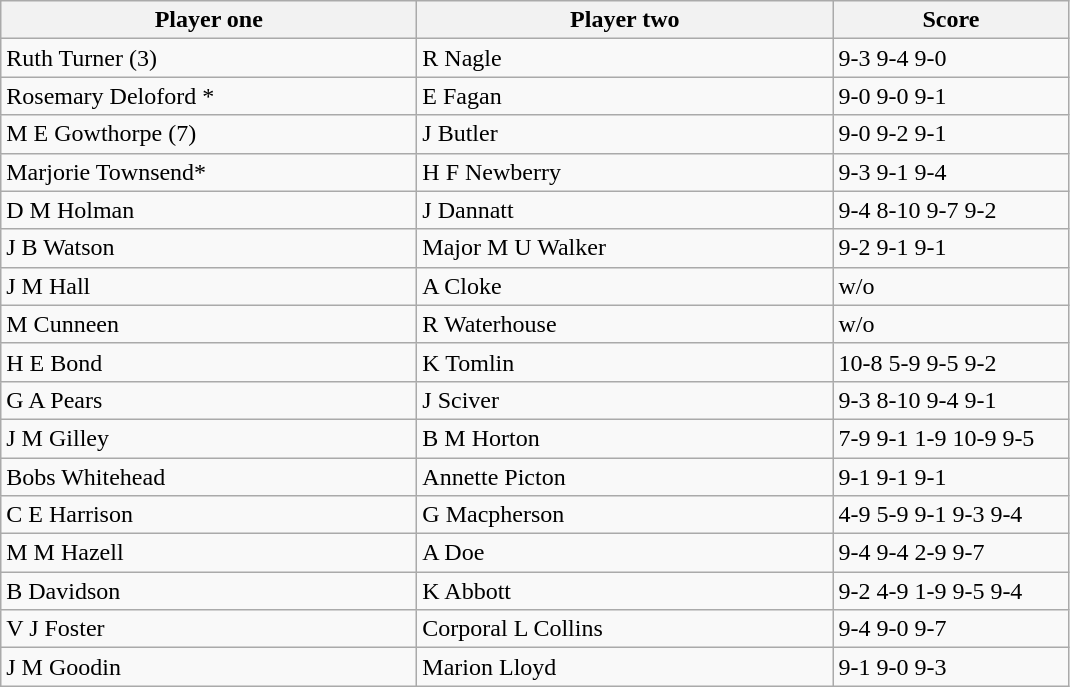<table class="wikitable">
<tr>
<th width=270>Player one</th>
<th width=270>Player two</th>
<th width=150>Score</th>
</tr>
<tr>
<td>Ruth Turner (3)</td>
<td>R Nagle</td>
<td>9-3 9-4 9-0</td>
</tr>
<tr>
<td>Rosemary Deloford *</td>
<td>E Fagan</td>
<td>9-0 9-0 9-1</td>
</tr>
<tr>
<td>M E Gowthorpe (7)</td>
<td>J Butler</td>
<td>9-0 9-2 9-1</td>
</tr>
<tr>
<td>Marjorie Townsend*</td>
<td>H F Newberry</td>
<td>9-3 9-1 9-4</td>
</tr>
<tr>
<td>D M Holman</td>
<td>J Dannatt</td>
<td>9-4 8-10 9-7 9-2</td>
</tr>
<tr>
<td>J B Watson</td>
<td> Major M U Walker</td>
<td>9-2 9-1 9-1</td>
</tr>
<tr>
<td>J M Hall</td>
<td>A Cloke</td>
<td>w/o</td>
</tr>
<tr>
<td>M Cunneen</td>
<td>R Waterhouse</td>
<td>w/o</td>
</tr>
<tr>
<td>H E Bond</td>
<td>K Tomlin</td>
<td>10-8 5-9 9-5 9-2</td>
</tr>
<tr>
<td>G A Pears</td>
<td>J Sciver</td>
<td>9-3 8-10 9-4 9-1</td>
</tr>
<tr>
<td>J M Gilley</td>
<td>B M Horton</td>
<td>7-9 9-1 1-9 10-9 9-5</td>
</tr>
<tr>
<td>Bobs Whitehead</td>
<td>Annette Picton</td>
<td>9-1 9-1 9-1</td>
</tr>
<tr>
<td>C E Harrison</td>
<td>G Macpherson</td>
<td>4-9 5-9 9-1 9-3 9-4</td>
</tr>
<tr>
<td>M M Hazell</td>
<td>A Doe</td>
<td>9-4 9-4 2-9 9-7</td>
</tr>
<tr>
<td>B Davidson</td>
<td>K Abbott</td>
<td>9-2 4-9 1-9 9-5 9-4</td>
</tr>
<tr>
<td>V J Foster</td>
<td> Corporal L Collins</td>
<td>9-4 9-0 9-7</td>
</tr>
<tr>
<td>J M Goodin</td>
<td>Marion Lloyd</td>
<td>9-1 9-0 9-3</td>
</tr>
</table>
